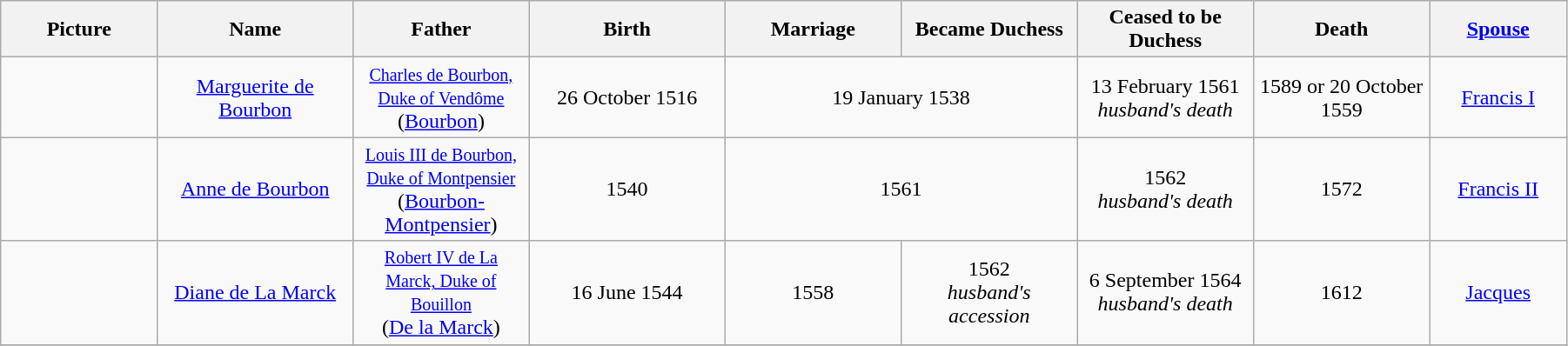<table width=95% class="wikitable">
<tr>
<th width = "8%">Picture</th>
<th width = "10%">Name</th>
<th width = "9%">Father</th>
<th width = "10%">Birth</th>
<th width = "9%">Marriage</th>
<th width = "9%">Became Duchess</th>
<th width = "9%">Ceased to be Duchess</th>
<th width = "9%">Death</th>
<th width = "7%"><a href='#'>Spouse</a></th>
</tr>
<tr>
<td align="center"></td>
<td align="center"><a href='#'>Marguerite de Bourbon</a></td>
<td align="center"><small><a href='#'>Charles de Bourbon, Duke of Vendôme</a></small><br>(<a href='#'>Bourbon</a>)</td>
<td align="center">26 October 1516</td>
<td align="center" colspan="2">19 January 1538</td>
<td align="center">13 February 1561<br><em>husband's death</em></td>
<td align="center">1589 or 20 October 1559</td>
<td align="center"><a href='#'>Francis I</a></td>
</tr>
<tr>
<td align="center"></td>
<td align="center"><a href='#'>Anne de Bourbon</a></td>
<td align="center"><small><a href='#'>Louis III de Bourbon, Duke of Montpensier</a></small><br>(<a href='#'>Bourbon-Montpensier</a>)</td>
<td align="center">1540</td>
<td align="center" colspan="2">1561</td>
<td align="center">1562<br><em>husband's death</em></td>
<td align="center">1572</td>
<td align="center"><a href='#'>Francis II</a></td>
</tr>
<tr>
<td align="center"></td>
<td align="center"><a href='#'>Diane de La Marck</a></td>
<td align="center"><small><a href='#'>Robert IV de La Marck, Duke of Bouillon</a></small><br>(<a href='#'>De la Marck</a>)</td>
<td align="center">16 June 1544</td>
<td align="center">1558</td>
<td align="center">1562<br><em>husband's accession</em></td>
<td align="center">6 September 1564<br><em>husband's death</em></td>
<td align="center">1612</td>
<td align="center"><a href='#'>Jacques</a></td>
</tr>
<tr>
</tr>
</table>
